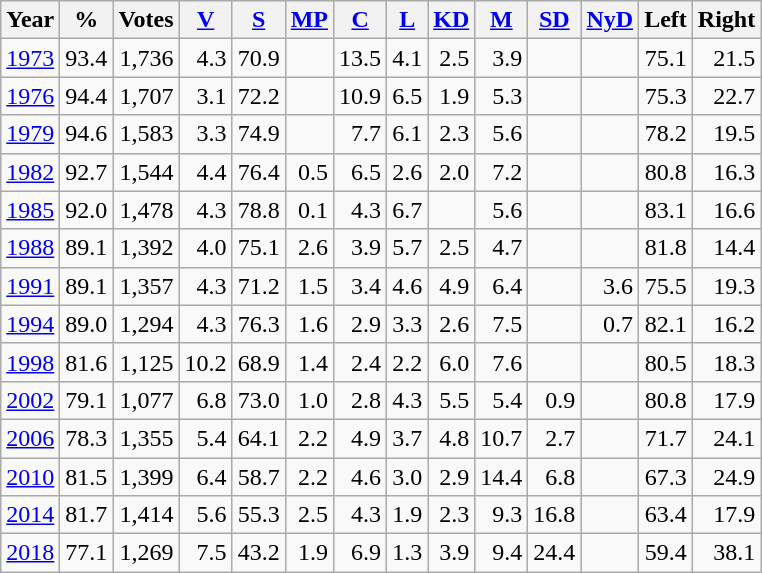<table class="wikitable sortable" style=text-align:right>
<tr>
<th>Year</th>
<th>%</th>
<th>Votes</th>
<th><a href='#'>V</a></th>
<th><a href='#'>S</a></th>
<th><a href='#'>MP</a></th>
<th><a href='#'>C</a></th>
<th><a href='#'>L</a></th>
<th><a href='#'>KD</a></th>
<th><a href='#'>M</a></th>
<th><a href='#'>SD</a></th>
<th><a href='#'>NyD</a></th>
<th>Left</th>
<th>Right</th>
</tr>
<tr>
<td align=left><a href='#'>1973</a></td>
<td>93.4</td>
<td>1,736</td>
<td>4.3</td>
<td>70.9</td>
<td></td>
<td>13.5</td>
<td>4.1</td>
<td>2.5</td>
<td>3.9</td>
<td></td>
<td></td>
<td>75.1</td>
<td>21.5</td>
</tr>
<tr>
<td align=left><a href='#'>1976</a></td>
<td>94.4</td>
<td>1,707</td>
<td>3.1</td>
<td>72.2</td>
<td></td>
<td>10.9</td>
<td>6.5</td>
<td>1.9</td>
<td>5.3</td>
<td></td>
<td></td>
<td>75.3</td>
<td>22.7</td>
</tr>
<tr>
<td align=left><a href='#'>1979</a></td>
<td>94.6</td>
<td>1,583</td>
<td>3.3</td>
<td>74.9</td>
<td></td>
<td>7.7</td>
<td>6.1</td>
<td>2.3</td>
<td>5.6</td>
<td></td>
<td></td>
<td>78.2</td>
<td>19.5</td>
</tr>
<tr>
<td align=left><a href='#'>1982</a></td>
<td>92.7</td>
<td>1,544</td>
<td>4.4</td>
<td>76.4</td>
<td>0.5</td>
<td>6.5</td>
<td>2.6</td>
<td>2.0</td>
<td>7.2</td>
<td></td>
<td></td>
<td>80.8</td>
<td>16.3</td>
</tr>
<tr>
<td align=left><a href='#'>1985</a></td>
<td>92.0</td>
<td>1,478</td>
<td>4.3</td>
<td>78.8</td>
<td>0.1</td>
<td>4.3</td>
<td>6.7</td>
<td></td>
<td>5.6</td>
<td></td>
<td></td>
<td>83.1</td>
<td>16.6</td>
</tr>
<tr>
<td align=left><a href='#'>1988</a></td>
<td>89.1</td>
<td>1,392</td>
<td>4.0</td>
<td>75.1</td>
<td>2.6</td>
<td>3.9</td>
<td>5.7</td>
<td>2.5</td>
<td>4.7</td>
<td></td>
<td></td>
<td>81.8</td>
<td>14.4</td>
</tr>
<tr>
<td align=left><a href='#'>1991</a></td>
<td>89.1</td>
<td>1,357</td>
<td>4.3</td>
<td>71.2</td>
<td>1.5</td>
<td>3.4</td>
<td>4.6</td>
<td>4.9</td>
<td>6.4</td>
<td></td>
<td>3.6</td>
<td>75.5</td>
<td>19.3</td>
</tr>
<tr>
<td align=left><a href='#'>1994</a></td>
<td>89.0</td>
<td>1,294</td>
<td>4.3</td>
<td>76.3</td>
<td>1.6</td>
<td>2.9</td>
<td>3.3</td>
<td>2.6</td>
<td>7.5</td>
<td></td>
<td>0.7</td>
<td>82.1</td>
<td>16.2</td>
</tr>
<tr>
<td align=left><a href='#'>1998</a></td>
<td>81.6</td>
<td>1,125</td>
<td>10.2</td>
<td>68.9</td>
<td>1.4</td>
<td>2.4</td>
<td>2.2</td>
<td>6.0</td>
<td>7.6</td>
<td></td>
<td></td>
<td>80.5</td>
<td>18.3</td>
</tr>
<tr>
<td align=left><a href='#'>2002</a></td>
<td>79.1</td>
<td>1,077</td>
<td>6.8</td>
<td>73.0</td>
<td>1.0</td>
<td>2.8</td>
<td>4.3</td>
<td>5.5</td>
<td>5.4</td>
<td>0.9</td>
<td></td>
<td>80.8</td>
<td>17.9</td>
</tr>
<tr>
<td align=left><a href='#'>2006</a></td>
<td>78.3</td>
<td>1,355</td>
<td>5.4</td>
<td>64.1</td>
<td>2.2</td>
<td>4.9</td>
<td>3.7</td>
<td>4.8</td>
<td>10.7</td>
<td>2.7</td>
<td></td>
<td>71.7</td>
<td>24.1</td>
</tr>
<tr>
<td align=left><a href='#'>2010</a></td>
<td>81.5</td>
<td>1,399</td>
<td>6.4</td>
<td>58.7</td>
<td>2.2</td>
<td>4.6</td>
<td>3.0</td>
<td>2.9</td>
<td>14.4</td>
<td>6.8</td>
<td></td>
<td>67.3</td>
<td>24.9</td>
</tr>
<tr>
<td align=left><a href='#'>2014</a></td>
<td>81.7</td>
<td>1,414</td>
<td>5.6</td>
<td>55.3</td>
<td>2.5</td>
<td>4.3</td>
<td>1.9</td>
<td>2.3</td>
<td>9.3</td>
<td>16.8</td>
<td></td>
<td>63.4</td>
<td>17.9</td>
</tr>
<tr>
<td align=left><a href='#'>2018</a></td>
<td>77.1</td>
<td>1,269</td>
<td>7.5</td>
<td>43.2</td>
<td>1.9</td>
<td>6.9</td>
<td>1.3</td>
<td>3.9</td>
<td>9.4</td>
<td>24.4</td>
<td></td>
<td>59.4</td>
<td>38.1</td>
</tr>
</table>
